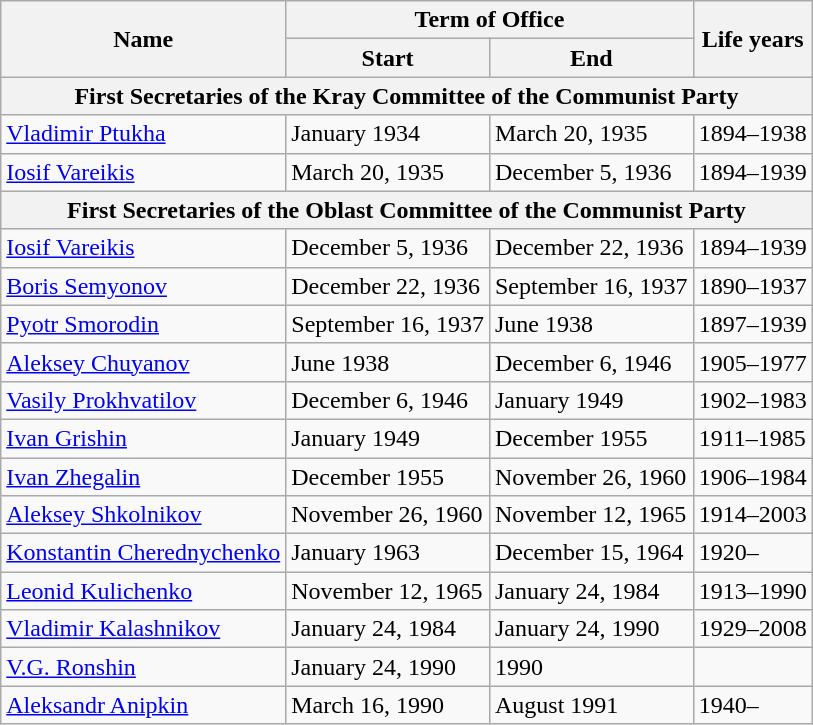<table class="wikitable">
<tr>
<th rowspan="2">Name</th>
<th colspan="2">Term of Office</th>
<th rowspan="2">Life years</th>
</tr>
<tr>
<th>Start</th>
<th>End</th>
</tr>
<tr>
<th colspan="4">First Secretaries of the Kray Committee of the Communist Party</th>
</tr>
<tr>
<td><a href='#'>Vladimir Ptukha</a></td>
<td>January 1934</td>
<td>March 20, 1935</td>
<td>1894–1938</td>
</tr>
<tr>
<td><a href='#'>Iosif Vareikis</a></td>
<td>March 20, 1935</td>
<td>December 5, 1936</td>
<td>1894–1939</td>
</tr>
<tr>
<th colspan="4">First Secretaries of the Oblast Committee of the Communist Party</th>
</tr>
<tr>
<td><a href='#'>Iosif Vareikis</a></td>
<td>December 5, 1936</td>
<td>December 22, 1936</td>
<td>1894–1939</td>
</tr>
<tr>
<td><a href='#'>Boris Semyonov</a></td>
<td>December 22, 1936</td>
<td>September 16, 1937</td>
<td>1890–1937</td>
</tr>
<tr>
<td><a href='#'>Pyotr Smorodin</a></td>
<td>September 16, 1937</td>
<td>June 1938</td>
<td>1897–1939</td>
</tr>
<tr>
<td><a href='#'>Aleksey Chuyanov</a></td>
<td>June 1938</td>
<td>December 6, 1946</td>
<td>1905–1977</td>
</tr>
<tr>
<td><a href='#'>Vasily Prokhvatilov</a></td>
<td>December 6, 1946</td>
<td>January 1949</td>
<td>1902–1983</td>
</tr>
<tr>
<td><a href='#'>Ivan Grishin</a></td>
<td>January 1949</td>
<td>December 1955</td>
<td>1911–1985</td>
</tr>
<tr>
<td><a href='#'>Ivan Zhegalin</a></td>
<td>December 1955</td>
<td>November 26, 1960</td>
<td>1906–1984</td>
</tr>
<tr>
<td><a href='#'>Aleksey Shkolnikov</a></td>
<td>November 26, 1960</td>
<td>November 12, 1965</td>
<td>1914–2003</td>
</tr>
<tr>
<td><a href='#'>Konstantin Cherednychenko</a></td>
<td>January 1963</td>
<td>December 15, 1964</td>
<td>1920–</td>
</tr>
<tr>
<td><a href='#'>Leonid Kulichenko</a></td>
<td>November 12, 1965</td>
<td>January 24, 1984</td>
<td>1913–1990</td>
</tr>
<tr>
<td><a href='#'>Vladimir Kalashnikov</a></td>
<td>January 24, 1984</td>
<td>January 24, 1990</td>
<td>1929–2008</td>
</tr>
<tr>
<td><a href='#'>V.G. Ronshin</a></td>
<td>January 24, 1990</td>
<td>1990</td>
<td></td>
</tr>
<tr>
<td><a href='#'>Aleksandr Anipkin</a></td>
<td>March 16, 1990</td>
<td>August 1991</td>
<td>1940–</td>
</tr>
</table>
